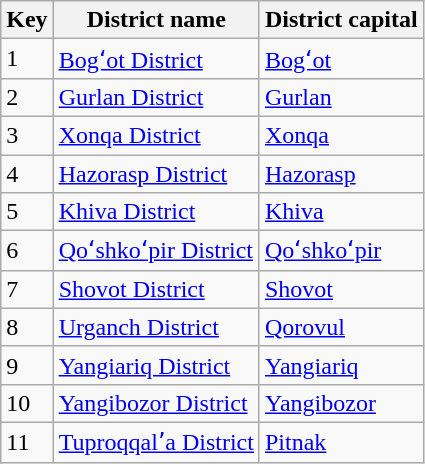<table class="wikitable sortable">
<tr>
<th>Key</th>
<th>District name</th>
<th>District capital</th>
</tr>
<tr>
<td>1</td>
<td><a href='#'>Bogʻot District</a></td>
<td><a href='#'>Bogʻot</a></td>
</tr>
<tr>
<td>2</td>
<td><a href='#'>Gurlan District</a></td>
<td><a href='#'>Gurlan</a></td>
</tr>
<tr>
<td>3</td>
<td><a href='#'>Xonqa District</a></td>
<td><a href='#'>Xonqa</a></td>
</tr>
<tr>
<td>4</td>
<td><a href='#'>Hazorasp District</a></td>
<td><a href='#'>Hazorasp</a></td>
</tr>
<tr>
<td>5</td>
<td><a href='#'>Khiva District</a></td>
<td><a href='#'>Khiva</a></td>
</tr>
<tr>
<td>6</td>
<td><a href='#'>Qoʻshkoʻpir District</a></td>
<td><a href='#'>Qoʻshkoʻpir</a></td>
</tr>
<tr>
<td>7</td>
<td><a href='#'>Shovot District</a></td>
<td><a href='#'>Shovot</a></td>
</tr>
<tr>
<td>8</td>
<td><a href='#'>Urganch District</a></td>
<td><a href='#'>Qorovul</a></td>
</tr>
<tr>
<td>9</td>
<td><a href='#'>Yangiariq District</a></td>
<td><a href='#'>Yangiariq</a></td>
</tr>
<tr>
<td>10</td>
<td><a href='#'>Yangibozor District</a></td>
<td><a href='#'>Yangibozor</a></td>
</tr>
<tr>
<td>11</td>
<td><a href='#'>Tuproqqalʼa District</a></td>
<td><a href='#'>Pitnak</a></td>
</tr>
</table>
